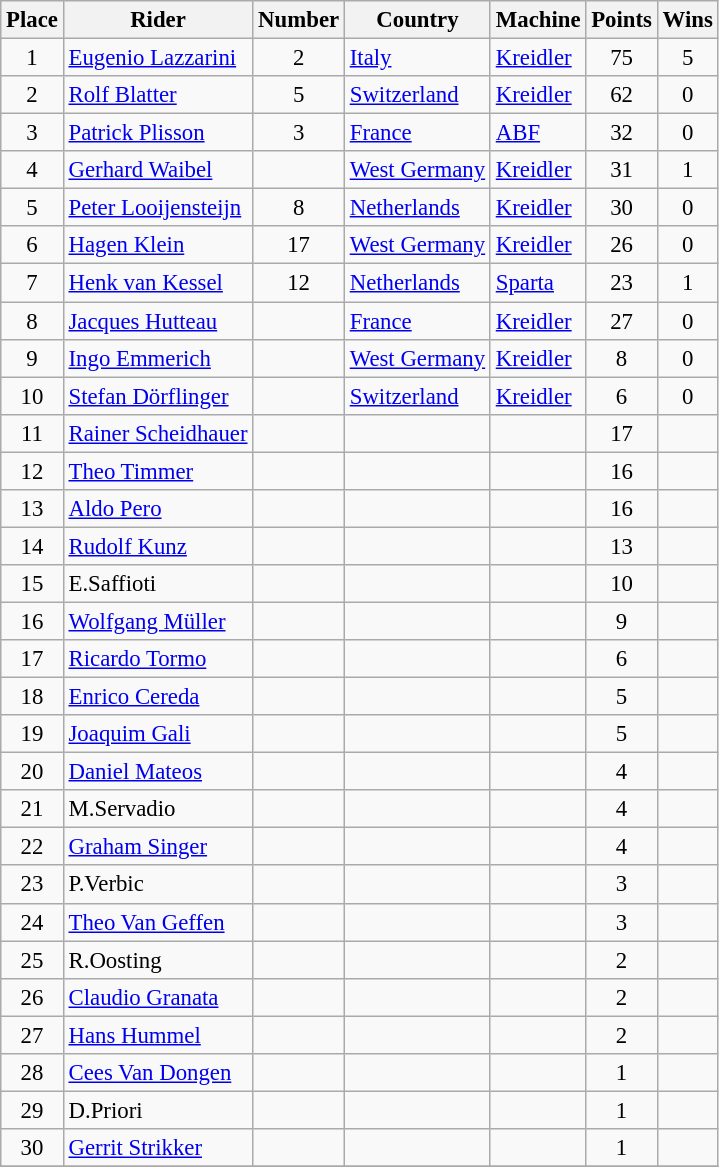<table class="wikitable" style="font-size: 95%;">
<tr>
<th>Place</th>
<th>Rider</th>
<th>Number</th>
<th>Country</th>
<th>Machine</th>
<th>Points</th>
<th>Wins</th>
</tr>
<tr>
<td align="center">1</td>
<td> <a href='#'>Eugenio Lazzarini</a></td>
<td align="center">2</td>
<td><a href='#'>Italy</a></td>
<td><a href='#'>Kreidler</a></td>
<td align="center">75</td>
<td align="center">5</td>
</tr>
<tr>
<td align="center">2</td>
<td> <a href='#'>Rolf Blatter</a></td>
<td align="center">5</td>
<td><a href='#'>Switzerland</a></td>
<td><a href='#'>Kreidler</a></td>
<td align="center">62</td>
<td align="center">0</td>
</tr>
<tr>
<td align="center">3</td>
<td> <a href='#'>Patrick Plisson</a></td>
<td align="center">3</td>
<td><a href='#'>France</a></td>
<td><a href='#'>ABF</a></td>
<td align="center">32</td>
<td align="center">0</td>
</tr>
<tr>
<td align="center">4</td>
<td> <a href='#'>Gerhard Waibel</a></td>
<td></td>
<td><a href='#'>West Germany</a></td>
<td><a href='#'>Kreidler</a></td>
<td align="center">31</td>
<td align="center">1</td>
</tr>
<tr>
<td align="center">5</td>
<td> <a href='#'>Peter Looijensteijn</a></td>
<td align="center">8</td>
<td><a href='#'>Netherlands</a></td>
<td><a href='#'>Kreidler</a></td>
<td align="center">30</td>
<td align="center">0</td>
</tr>
<tr>
<td align="center">6</td>
<td> <a href='#'>Hagen Klein</a></td>
<td align="center">17</td>
<td><a href='#'>West Germany</a></td>
<td><a href='#'>Kreidler</a></td>
<td align="center">26</td>
<td align="center">0</td>
</tr>
<tr>
<td align="center">7</td>
<td> <a href='#'>Henk van Kessel</a></td>
<td align="center">12</td>
<td><a href='#'>Netherlands</a></td>
<td><a href='#'>Sparta</a></td>
<td align="center">23</td>
<td align="center">1</td>
</tr>
<tr>
<td align="center">8</td>
<td> <a href='#'>Jacques Hutteau</a></td>
<td></td>
<td><a href='#'>France</a></td>
<td><a href='#'>Kreidler</a></td>
<td align="center">27</td>
<td align="center">0</td>
</tr>
<tr>
<td align="center">9</td>
<td> <a href='#'>Ingo Emmerich</a></td>
<td></td>
<td><a href='#'>West Germany</a></td>
<td><a href='#'>Kreidler</a></td>
<td align="center">8</td>
<td align="center">0</td>
</tr>
<tr>
<td align="center">10</td>
<td> <a href='#'>Stefan Dörflinger</a></td>
<td></td>
<td><a href='#'>Switzerland</a></td>
<td><a href='#'>Kreidler</a></td>
<td align="center">6</td>
<td align="center">0</td>
</tr>
<tr>
<td align="center">11</td>
<td><a href='#'>Rainer Scheidhauer</a></td>
<td align="center"></td>
<td></td>
<td></td>
<td align="center">17</td>
<td align="center"></td>
</tr>
<tr>
<td align="center">12</td>
<td><a href='#'>Theo Timmer</a></td>
<td align="center"></td>
<td></td>
<td></td>
<td align="center">16</td>
<td align="center"></td>
</tr>
<tr>
<td align="center">13</td>
<td><a href='#'>Aldo Pero</a></td>
<td align="center"></td>
<td></td>
<td></td>
<td align="center">16</td>
<td align="center"></td>
</tr>
<tr>
<td align="center">14</td>
<td><a href='#'>Rudolf Kunz</a></td>
<td align="center"></td>
<td></td>
<td></td>
<td align="center">13</td>
<td align="center"></td>
</tr>
<tr>
<td align="center">15</td>
<td>E.Saffioti</td>
<td align="center"></td>
<td></td>
<td></td>
<td align="center">10</td>
<td align="center"></td>
</tr>
<tr>
<td align="center">16</td>
<td><a href='#'>Wolfgang Müller</a></td>
<td align="center"></td>
<td></td>
<td></td>
<td align="center">9</td>
<td align="center"></td>
</tr>
<tr>
<td align="center">17</td>
<td><a href='#'>Ricardo Tormo</a></td>
<td align="center"></td>
<td></td>
<td></td>
<td align="center">6</td>
<td align="center"></td>
</tr>
<tr>
<td align="center">18</td>
<td><a href='#'>Enrico Cereda</a></td>
<td align="center"></td>
<td></td>
<td></td>
<td align="center">5</td>
<td align="center"></td>
</tr>
<tr>
<td align="center">19</td>
<td><a href='#'>Joaquim Gali</a></td>
<td align="center"></td>
<td></td>
<td></td>
<td align="center">5</td>
<td align="center"></td>
</tr>
<tr>
<td align="center">20</td>
<td><a href='#'>Daniel Mateos</a></td>
<td align="center"></td>
<td></td>
<td></td>
<td align="center">4</td>
<td align="center"></td>
</tr>
<tr>
<td align="center">21</td>
<td>M.Servadio</td>
<td align="center"></td>
<td></td>
<td></td>
<td align="center">4</td>
<td align="center"></td>
</tr>
<tr>
<td align="center">22</td>
<td><a href='#'>Graham Singer</a></td>
<td align="center"></td>
<td></td>
<td></td>
<td align="center">4</td>
<td align="center"></td>
</tr>
<tr>
<td align="center">23</td>
<td>P.Verbic</td>
<td align="center"></td>
<td></td>
<td></td>
<td align="center">3</td>
<td align="center"></td>
</tr>
<tr>
<td align="center">24</td>
<td><a href='#'>Theo Van Geffen</a></td>
<td align="center"></td>
<td></td>
<td></td>
<td align="center">3</td>
<td align="center"></td>
</tr>
<tr>
<td align="center">25</td>
<td>R.Oosting</td>
<td align="center"></td>
<td></td>
<td></td>
<td align="center">2</td>
<td align="center"></td>
</tr>
<tr>
<td align="center">26</td>
<td><a href='#'>Claudio Granata</a></td>
<td align="center"></td>
<td></td>
<td></td>
<td align="center">2</td>
<td align="center"></td>
</tr>
<tr>
<td align="center">27</td>
<td><a href='#'>Hans Hummel</a></td>
<td align="center"></td>
<td></td>
<td></td>
<td align="center">2</td>
<td align="center"></td>
</tr>
<tr>
<td align="center">28</td>
<td><a href='#'>Cees Van Dongen</a></td>
<td align="center"></td>
<td></td>
<td></td>
<td align="center">1</td>
<td align="center"></td>
</tr>
<tr>
<td align="center">29</td>
<td>D.Priori</td>
<td align="center"></td>
<td></td>
<td></td>
<td align="center">1</td>
<td align="center"></td>
</tr>
<tr>
<td align="center">30</td>
<td><a href='#'>Gerrit Strikker</a></td>
<td align="center"></td>
<td></td>
<td></td>
<td align="center">1</td>
<td align="center"></td>
</tr>
<tr>
</tr>
</table>
